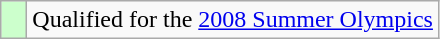<table class="wikitable">
<tr>
<td width=10px bgcolor=#ccffcc></td>
<td>Qualified for the <a href='#'>2008 Summer Olympics</a></td>
</tr>
</table>
